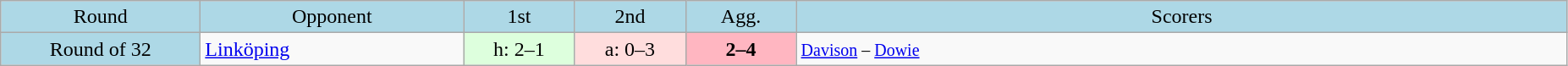<table class="wikitable" style="text-align:center">
<tr bgcolor=lightblue>
<td width=150px>Round</td>
<td width=200px>Opponent</td>
<td width=80px>1st</td>
<td width=80px>2nd</td>
<td width=80px>Agg.</td>
<td width=600px>Scorers</td>
</tr>
<tr>
<td bgcolor=lightblue>Round of 32</td>
<td align=left> <a href='#'>Linköping</a></td>
<td bgcolor="#ddffdd">h: 2–1</td>
<td bgcolor="#ffdddd">a: 0–3</td>
<td bgcolor=lightpink><strong>2–4</strong></td>
<td align=left><small><a href='#'>Davison</a> – <a href='#'>Dowie</a></small></td>
</tr>
</table>
